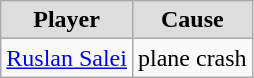<table class="wikitable">
<tr style="text-align:center; background:#ddd;">
<td><strong>Player</strong></td>
<td><strong>Cause</strong></td>
</tr>
<tr>
<td><a href='#'>Ruslan Salei</a></td>
<td>plane crash</td>
</tr>
</table>
